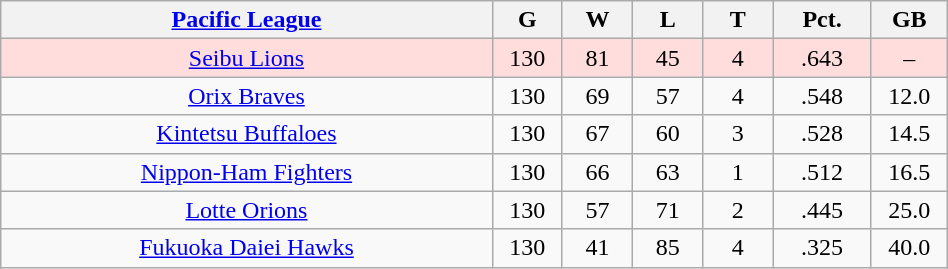<table class="wikitable"  style="width:50%; text-align:center;">
<tr>
<th style="width:35%;"><a href='#'>Pacific League</a></th>
<th style="width:5%;">G</th>
<th style="width:5%;">W</th>
<th style="width:5%;">L</th>
<th style="width:5%;">T</th>
<th style="width:7%;">Pct.</th>
<th style="width:5%;">GB</th>
</tr>
<tr style="background:#fdd;">
<td><a href='#'>Seibu Lions</a></td>
<td>130</td>
<td>81</td>
<td>45</td>
<td>4</td>
<td>.643</td>
<td>–</td>
</tr>
<tr align=center>
<td><a href='#'>Orix Braves</a></td>
<td>130</td>
<td>69</td>
<td>57</td>
<td>4</td>
<td>.548</td>
<td>12.0</td>
</tr>
<tr align=center>
<td><a href='#'>Kintetsu Buffaloes</a></td>
<td>130</td>
<td>67</td>
<td>60</td>
<td>3</td>
<td>.528</td>
<td>14.5</td>
</tr>
<tr align=center>
<td><a href='#'>Nippon-Ham Fighters</a></td>
<td>130</td>
<td>66</td>
<td>63</td>
<td>1</td>
<td>.512</td>
<td>16.5</td>
</tr>
<tr align=center>
<td><a href='#'>Lotte Orions</a></td>
<td>130</td>
<td>57</td>
<td>71</td>
<td>2</td>
<td>.445</td>
<td>25.0</td>
</tr>
<tr align=center>
<td><a href='#'>Fukuoka Daiei Hawks</a></td>
<td>130</td>
<td>41</td>
<td>85</td>
<td>4</td>
<td>.325</td>
<td>40.0</td>
</tr>
</table>
